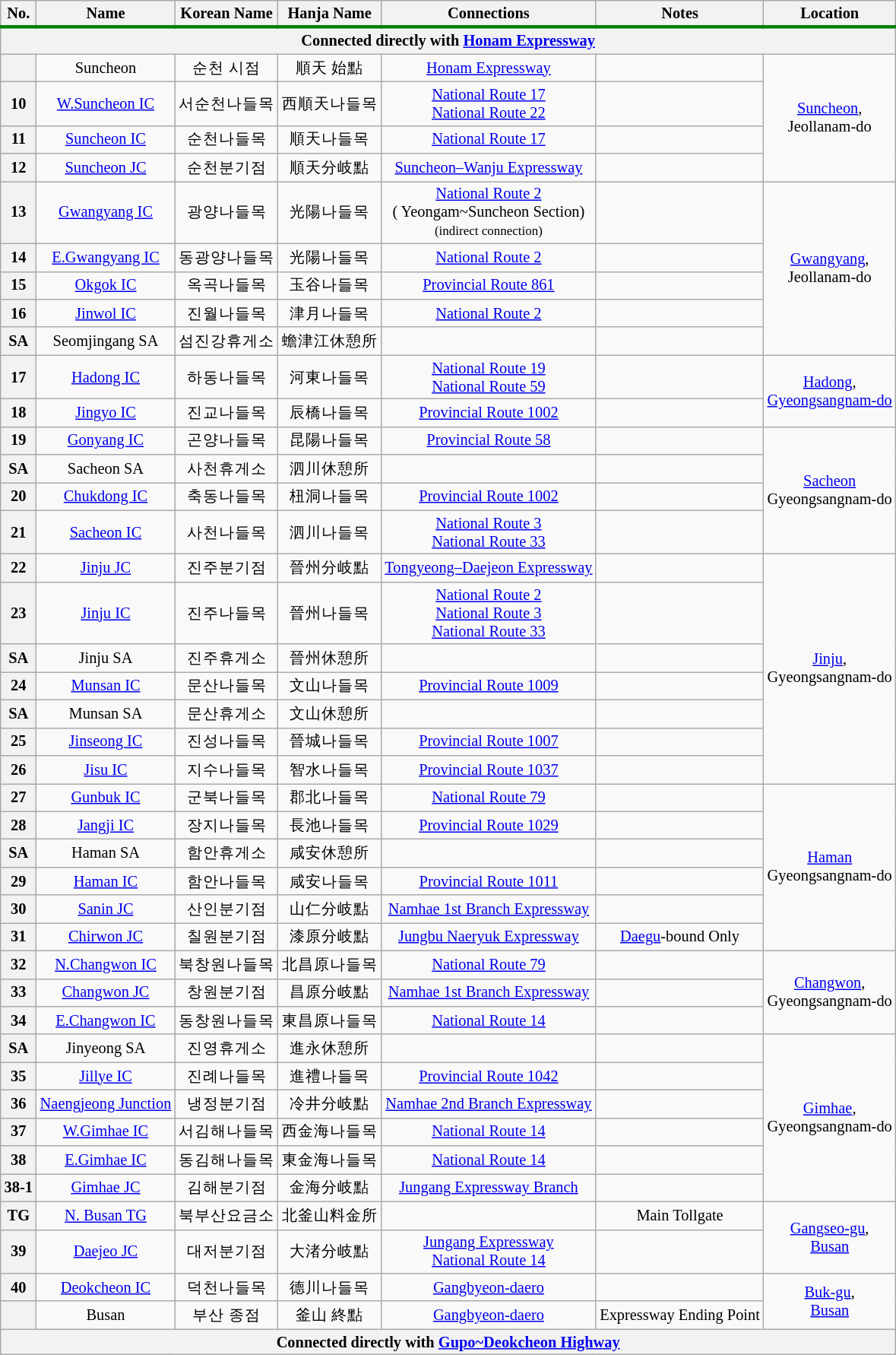<table class="wikitable" style="font-size: 85%; text-align: center;">
<tr style="border-bottom:solid 0.25em green;">
<th>No.</th>
<th>Name</th>
<th>Korean Name</th>
<th>Hanja Name</th>
<th>Connections</th>
<th>Notes</th>
<th>Location</th>
</tr>
<tr>
<th colspan="7">Connected directly with  <a href='#'>Honam Expressway</a></th>
</tr>
<tr>
<th></th>
<td>Suncheon</td>
<td>순천 시점</td>
<td>順天 始點</td>
<td> <a href='#'>Honam Expressway</a></td>
<td></td>
<td rowspan="4"><a href='#'>Suncheon</a>,<br> Jeollanam-do</td>
</tr>
<tr>
<th>10</th>
<td><a href='#'>W.Suncheon IC</a></td>
<td>서순천나들목</td>
<td>西順天나들목</td>
<td> <a href='#'>National Route 17</a><br> <a href='#'>National Route 22</a></td>
<td></td>
</tr>
<tr>
<th>11</th>
<td><a href='#'>Suncheon IC</a></td>
<td>순천나들목</td>
<td>順天나들목</td>
<td> <a href='#'>National Route 17</a></td>
<td></td>
</tr>
<tr>
<th>12</th>
<td><a href='#'>Suncheon JC</a></td>
<td>순천분기점</td>
<td>順天分岐點</td>
<td> <a href='#'>Suncheon–Wanju Expressway</a></td>
<td></td>
</tr>
<tr>
<th>13</th>
<td><a href='#'>Gwangyang IC</a></td>
<td>광양나들목</td>
<td>光陽나들목</td>
<td> <a href='#'>National Route 2</a><br>( Yeongam~Suncheon Section)<br><small>(indirect connection)</small></td>
<td></td>
<td rowspan="5"><a href='#'>Gwangyang</a>,<br>Jeollanam-do</td>
</tr>
<tr>
<th>14</th>
<td><a href='#'>E.Gwangyang IC</a></td>
<td>동광양나들목</td>
<td>光陽나들목</td>
<td> <a href='#'>National Route 2</a></td>
<td></td>
</tr>
<tr>
<th>15</th>
<td><a href='#'>Okgok IC</a></td>
<td>옥곡나들목</td>
<td>玉谷나들목</td>
<td><a href='#'>Provincial Route 861</a></td>
<td></td>
</tr>
<tr>
<th>16</th>
<td><a href='#'>Jinwol IC</a></td>
<td>진월나들목</td>
<td>津月나들목</td>
<td> <a href='#'>National Route 2</a></td>
<td></td>
</tr>
<tr>
<th>SA</th>
<td>Seomjingang SA</td>
<td>섬진강휴게소</td>
<td>蟾津江休憩所</td>
<td></td>
<td></td>
</tr>
<tr>
<th>17</th>
<td><a href='#'>Hadong IC</a></td>
<td>하동나들목</td>
<td>河東나들목</td>
<td> <a href='#'>National Route 19</a><br> <a href='#'>National Route 59</a></td>
<td></td>
<td rowspan="2"><a href='#'>Hadong</a>,<br><a href='#'>Gyeongsangnam-do</a></td>
</tr>
<tr>
<th>18</th>
<td><a href='#'>Jingyo IC</a></td>
<td>진교나들목</td>
<td>辰橋나들목</td>
<td><a href='#'>Provincial Route 1002</a></td>
<td></td>
</tr>
<tr>
<th>19</th>
<td><a href='#'>Gonyang IC</a></td>
<td>곤양나들목</td>
<td>昆陽나들목</td>
<td><a href='#'>Provincial Route 58</a></td>
<td></td>
<td rowspan="4"><a href='#'>Sacheon</a><br>Gyeongsangnam-do</td>
</tr>
<tr>
<th>SA</th>
<td>Sacheon SA</td>
<td>사천휴게소</td>
<td>泗川休憩所</td>
<td></td>
<td></td>
</tr>
<tr>
<th>20</th>
<td><a href='#'>Chukdong IC</a></td>
<td>축동나들목</td>
<td>杻洞나들목</td>
<td><a href='#'>Provincial Route 1002</a></td>
<td></td>
</tr>
<tr>
<th>21</th>
<td><a href='#'>Sacheon IC</a></td>
<td>사천나들목</td>
<td>泗川나들목</td>
<td> <a href='#'>National Route 3</a><br> <a href='#'>National Route 33</a></td>
<td></td>
</tr>
<tr>
<th>22</th>
<td><a href='#'>Jinju JC</a></td>
<td>진주분기점</td>
<td>晉州分岐點</td>
<td> <a href='#'>Tongyeong–Daejeon Expressway</a></td>
<td></td>
<td rowspan="7"><a href='#'>Jinju</a>,<br>Gyeongsangnam-do</td>
</tr>
<tr>
<th>23</th>
<td><a href='#'>Jinju IC</a></td>
<td>진주나들목</td>
<td>晉州나들목</td>
<td> <a href='#'>National Route 2</a><br> <a href='#'>National Route 3</a><br> <a href='#'>National Route 33</a></td>
<td></td>
</tr>
<tr>
<th>SA</th>
<td>Jinju SA</td>
<td>진주휴게소</td>
<td>晉州休憩所</td>
<td></td>
<td></td>
</tr>
<tr>
<th>24</th>
<td><a href='#'>Munsan IC</a></td>
<td>문산나들목</td>
<td>文山나들목</td>
<td><a href='#'>Provincial Route 1009</a></td>
<td></td>
</tr>
<tr>
<th>SA</th>
<td>Munsan SA</td>
<td>문산휴게소</td>
<td>文山休憩所</td>
<td></td>
<td></td>
</tr>
<tr>
<th>25</th>
<td><a href='#'>Jinseong IC</a></td>
<td>진성나들목</td>
<td>晉城나들목</td>
<td><a href='#'>Provincial Route 1007</a></td>
<td></td>
</tr>
<tr>
<th>26</th>
<td><a href='#'>Jisu IC</a></td>
<td>지수나들목</td>
<td>智水나들목</td>
<td><a href='#'>Provincial Route 1037</a></td>
<td></td>
</tr>
<tr>
<th>27</th>
<td><a href='#'>Gunbuk IC</a></td>
<td>군북나들목</td>
<td>郡北나들목</td>
<td> <a href='#'>National Route 79</a></td>
<td></td>
<td rowspan="6"><a href='#'>Haman</a><br>Gyeongsangnam-do</td>
</tr>
<tr>
<th>28</th>
<td><a href='#'>Jangji IC</a></td>
<td>장지나들목</td>
<td>長池나들목</td>
<td><a href='#'>Provincial Route 1029</a></td>
<td></td>
</tr>
<tr>
<th>SA</th>
<td>Haman SA</td>
<td>함안휴게소</td>
<td>咸安休憩所</td>
<td></td>
<td></td>
</tr>
<tr>
<th>29</th>
<td><a href='#'>Haman IC</a></td>
<td>함안나들목</td>
<td>咸安나들목</td>
<td><a href='#'>Provincial Route 1011</a></td>
<td></td>
</tr>
<tr>
<th>30</th>
<td><a href='#'>Sanin JC</a></td>
<td>산인분기점</td>
<td>山仁分岐點</td>
<td> <a href='#'>Namhae 1st Branch Expressway</a></td>
<td></td>
</tr>
<tr>
<th>31</th>
<td><a href='#'>Chirwon JC</a></td>
<td>칠원분기점</td>
<td>漆原分岐點</td>
<td> <a href='#'>Jungbu Naeryuk Expressway</a></td>
<td><a href='#'>Daegu</a>-bound Only</td>
</tr>
<tr>
<th>32</th>
<td><a href='#'>N.Changwon IC</a></td>
<td>북창원나들목</td>
<td>北昌原나들목</td>
<td> <a href='#'>National Route 79</a></td>
<td></td>
<td rowspan="3"><a href='#'>Changwon</a>,<br>Gyeongsangnam-do</td>
</tr>
<tr>
<th>33</th>
<td><a href='#'>Changwon JC</a></td>
<td>창원분기점</td>
<td>昌原分岐點</td>
<td> <a href='#'>Namhae 1st Branch Expressway</a></td>
<td></td>
</tr>
<tr>
<th>34</th>
<td><a href='#'>E.Changwon IC</a></td>
<td>동창원나들목</td>
<td>東昌原나들목</td>
<td> <a href='#'>National Route 14</a></td>
<td></td>
</tr>
<tr>
<th>SA</th>
<td>Jinyeong SA</td>
<td>진영휴게소</td>
<td>進永休憩所</td>
<td></td>
<td></td>
<td rowspan="6"><a href='#'>Gimhae</a>,<br>Gyeongsangnam-do</td>
</tr>
<tr>
<th>35</th>
<td><a href='#'>Jillye IC</a></td>
<td>진례나들목</td>
<td>進禮나들목</td>
<td><a href='#'>Provincial Route 1042</a></td>
<td></td>
</tr>
<tr>
<th>36</th>
<td><a href='#'>Naengjeong Junction</a></td>
<td>냉정분기점</td>
<td>冷井分岐點</td>
<td> <a href='#'>Namhae 2nd Branch Expressway</a></td>
<td></td>
</tr>
<tr>
<th>37</th>
<td><a href='#'>W.Gimhae IC</a></td>
<td>서김해나들목</td>
<td>西金海나들목</td>
<td> <a href='#'>National Route 14</a></td>
<td></td>
</tr>
<tr>
<th>38</th>
<td><a href='#'>E.Gimhae IC</a></td>
<td>동김해나들목</td>
<td>東金海나들목</td>
<td> <a href='#'>National Route 14</a></td>
<td></td>
</tr>
<tr>
<th>38-1</th>
<td><a href='#'>Gimhae JC</a></td>
<td>김해분기점</td>
<td>金海分岐點</td>
<td> <a href='#'>Jungang Expressway Branch</a></td>
<td></td>
</tr>
<tr>
<th>TG</th>
<td><a href='#'>N. Busan TG</a></td>
<td>북부산요금소</td>
<td>北釜山料金所</td>
<td></td>
<td>Main Tollgate</td>
<td rowspan="2"><a href='#'>Gangseo-gu</a>,<br><a href='#'>Busan</a></td>
</tr>
<tr>
<th>39</th>
<td><a href='#'>Daejeo JC</a></td>
<td>대저분기점</td>
<td>大渚分岐點</td>
<td> <a href='#'>Jungang Expressway</a><br> <a href='#'>National Route 14</a></td>
<td></td>
</tr>
<tr>
<th>40</th>
<td><a href='#'>Deokcheon IC</a></td>
<td>덕천나들목</td>
<td>德川나들목</td>
<td> <a href='#'>Gangbyeon-daero</a></td>
<td></td>
<td rowspan="2"><a href='#'>Buk-gu</a>,<br><a href='#'>Busan</a></td>
</tr>
<tr>
<th></th>
<td>Busan</td>
<td>부산 종점</td>
<td>釜山 終點</td>
<td> <a href='#'>Gangbyeon-daero</a></td>
<td>Expressway Ending Point</td>
</tr>
<tr>
<th colspan="7">Connected directly with  <a href='#'>Gupo~Deokcheon Highway</a></th>
</tr>
</table>
